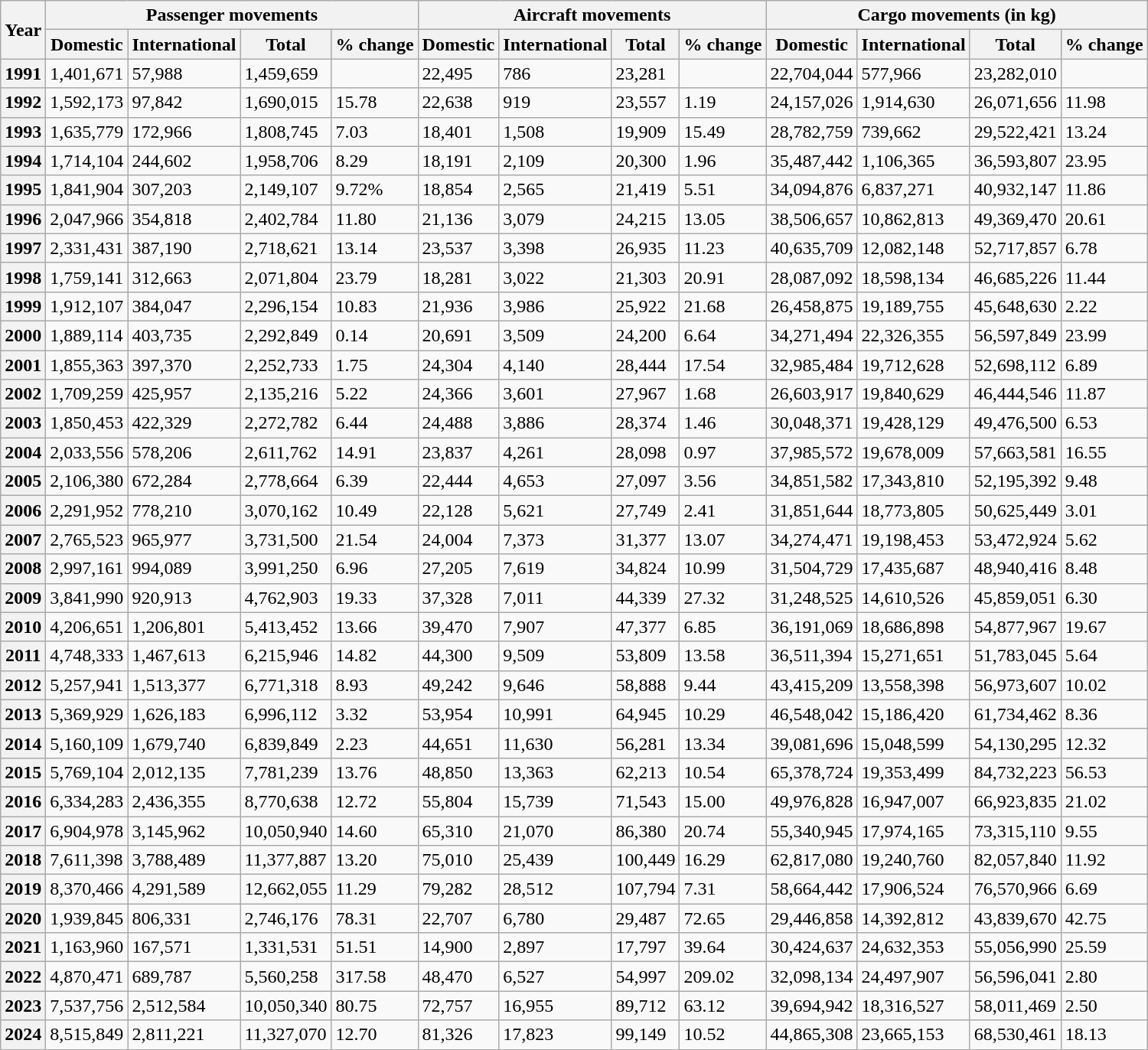<table class="wikitable sortable">
<tr>
<th rowspan="2">Year</th>
<th colspan="4">Passenger movements</th>
<th colspan="4">Aircraft movements</th>
<th colspan="4">Cargo movements (in kg)</th>
</tr>
<tr>
<th>Domestic</th>
<th>International</th>
<th>Total</th>
<th>% change</th>
<th>Domestic</th>
<th>International</th>
<th>Total</th>
<th>% change</th>
<th>Domestic</th>
<th>International</th>
<th>Total</th>
<th>% change</th>
</tr>
<tr>
<th>1991</th>
<td>1,401,671</td>
<td>57,988</td>
<td>1,459,659</td>
<td></td>
<td>22,495</td>
<td>786</td>
<td>23,281</td>
<td></td>
<td>22,704,044</td>
<td>577,966</td>
<td>23,282,010</td>
<td></td>
</tr>
<tr>
<th>1992</th>
<td>1,592,173</td>
<td>97,842</td>
<td>1,690,015</td>
<td> 15.78</td>
<td>22,638</td>
<td>919</td>
<td>23,557</td>
<td> 1.19</td>
<td>24,157,026</td>
<td>1,914,630</td>
<td>26,071,656</td>
<td> 11.98</td>
</tr>
<tr>
<th>1993</th>
<td>1,635,779</td>
<td>172,966</td>
<td>1,808,745</td>
<td> 7.03</td>
<td>18,401</td>
<td>1,508</td>
<td>19,909</td>
<td> 15.49</td>
<td>28,782,759</td>
<td>739,662</td>
<td>29,522,421</td>
<td> 13.24</td>
</tr>
<tr>
<th>1994</th>
<td>1,714,104</td>
<td>244,602</td>
<td>1,958,706</td>
<td> 8.29</td>
<td>18,191</td>
<td>2,109</td>
<td>20,300</td>
<td> 1.96</td>
<td>35,487,442</td>
<td>1,106,365</td>
<td>36,593,807</td>
<td> 23.95</td>
</tr>
<tr>
<th>1995</th>
<td>1,841,904</td>
<td>307,203</td>
<td>2,149,107</td>
<td> 9.72%</td>
<td>18,854</td>
<td>2,565</td>
<td>21,419</td>
<td> 5.51</td>
<td>34,094,876</td>
<td>6,837,271</td>
<td>40,932,147</td>
<td> 11.86</td>
</tr>
<tr>
<th>1996</th>
<td>2,047,966</td>
<td>354,818</td>
<td>2,402,784</td>
<td> 11.80</td>
<td>21,136</td>
<td>3,079</td>
<td>24,215</td>
<td> 13.05</td>
<td>38,506,657</td>
<td>10,862,813</td>
<td>49,369,470</td>
<td> 20.61</td>
</tr>
<tr>
<th>1997</th>
<td>2,331,431</td>
<td>387,190</td>
<td>2,718,621</td>
<td> 13.14</td>
<td>23,537</td>
<td>3,398</td>
<td>26,935</td>
<td> 11.23</td>
<td>40,635,709</td>
<td>12,082,148</td>
<td>52,717,857</td>
<td> 6.78</td>
</tr>
<tr>
<th>1998</th>
<td>1,759,141</td>
<td>312,663</td>
<td>2,071,804</td>
<td> 23.79</td>
<td>18,281</td>
<td>3,022</td>
<td>21,303</td>
<td> 20.91</td>
<td>28,087,092</td>
<td>18,598,134</td>
<td>46,685,226</td>
<td> 11.44</td>
</tr>
<tr>
<th>1999</th>
<td>1,912,107</td>
<td>384,047</td>
<td>2,296,154</td>
<td> 10.83</td>
<td>21,936</td>
<td>3,986</td>
<td>25,922</td>
<td> 21.68</td>
<td>26,458,875</td>
<td>19,189,755</td>
<td>45,648,630</td>
<td> 2.22</td>
</tr>
<tr>
<th>2000</th>
<td>1,889,114</td>
<td>403,735</td>
<td>2,292,849</td>
<td> 0.14</td>
<td>20,691</td>
<td>3,509</td>
<td>24,200</td>
<td> 6.64</td>
<td>34,271,494</td>
<td>22,326,355</td>
<td>56,597,849</td>
<td> 23.99</td>
</tr>
<tr>
<th>2001</th>
<td>1,855,363</td>
<td>397,370</td>
<td>2,252,733</td>
<td> 1.75</td>
<td>24,304</td>
<td>4,140</td>
<td>28,444</td>
<td> 17.54</td>
<td>32,985,484</td>
<td>19,712,628</td>
<td>52,698,112</td>
<td> 6.89</td>
</tr>
<tr>
<th>2002</th>
<td>1,709,259</td>
<td>425,957</td>
<td>2,135,216</td>
<td> 5.22</td>
<td>24,366</td>
<td>3,601</td>
<td>27,967</td>
<td> 1.68</td>
<td>26,603,917</td>
<td>19,840,629</td>
<td>46,444,546</td>
<td> 11.87</td>
</tr>
<tr>
<th>2003</th>
<td>1,850,453</td>
<td>422,329</td>
<td>2,272,782</td>
<td> 6.44</td>
<td>24,488</td>
<td>3,886</td>
<td>28,374</td>
<td> 1.46</td>
<td>30,048,371</td>
<td>19,428,129</td>
<td>49,476,500</td>
<td> 6.53</td>
</tr>
<tr>
<th>2004</th>
<td>2,033,556</td>
<td>578,206</td>
<td>2,611,762</td>
<td> 14.91</td>
<td>23,837</td>
<td>4,261</td>
<td>28,098</td>
<td> 0.97</td>
<td>37,985,572</td>
<td>19,678,009</td>
<td>57,663,581</td>
<td> 16.55</td>
</tr>
<tr>
<th>2005</th>
<td>2,106,380</td>
<td>672,284</td>
<td>2,778,664</td>
<td> 6.39</td>
<td>22,444</td>
<td>4,653</td>
<td>27,097</td>
<td> 3.56</td>
<td>34,851,582</td>
<td>17,343,810</td>
<td>52,195,392</td>
<td> 9.48</td>
</tr>
<tr>
<th>2006</th>
<td>2,291,952</td>
<td>778,210</td>
<td>3,070,162</td>
<td> 10.49</td>
<td>22,128</td>
<td>5,621</td>
<td>27,749</td>
<td> 2.41</td>
<td>31,851,644</td>
<td>18,773,805</td>
<td>50,625,449</td>
<td> 3.01</td>
</tr>
<tr>
<th>2007</th>
<td>2,765,523</td>
<td>965,977</td>
<td>3,731,500</td>
<td> 21.54</td>
<td>24,004</td>
<td>7,373</td>
<td>31,377</td>
<td> 13.07</td>
<td>34,274,471</td>
<td>19,198,453</td>
<td>53,472,924</td>
<td> 5.62</td>
</tr>
<tr>
<th>2008</th>
<td>2,997,161</td>
<td>994,089</td>
<td>3,991,250</td>
<td> 6.96</td>
<td>27,205</td>
<td>7,619</td>
<td>34,824</td>
<td> 10.99</td>
<td>31,504,729</td>
<td>17,435,687</td>
<td>48,940,416</td>
<td> 8.48</td>
</tr>
<tr>
<th>2009</th>
<td>3,841,990</td>
<td>920,913</td>
<td>4,762,903</td>
<td> 19.33</td>
<td>37,328</td>
<td>7,011</td>
<td>44,339</td>
<td> 27.32</td>
<td>31,248,525</td>
<td>14,610,526</td>
<td>45,859,051</td>
<td> 6.30</td>
</tr>
<tr>
<th>2010</th>
<td>4,206,651</td>
<td>1,206,801</td>
<td>5,413,452</td>
<td> 13.66</td>
<td>39,470</td>
<td>7,907</td>
<td>47,377</td>
<td> 6.85</td>
<td>36,191,069</td>
<td>18,686,898</td>
<td>54,877,967</td>
<td> 19.67</td>
</tr>
<tr>
<th>2011</th>
<td>4,748,333</td>
<td>1,467,613</td>
<td>6,215,946</td>
<td> 14.82</td>
<td>44,300</td>
<td>9,509</td>
<td>53,809</td>
<td> 13.58</td>
<td>36,511,394</td>
<td>15,271,651</td>
<td>51,783,045</td>
<td> 5.64</td>
</tr>
<tr>
<th>2012</th>
<td>5,257,941</td>
<td>1,513,377</td>
<td>6,771,318</td>
<td> 8.93</td>
<td>49,242</td>
<td>9,646</td>
<td>58,888</td>
<td> 9.44</td>
<td>43,415,209</td>
<td>13,558,398</td>
<td>56,973,607</td>
<td> 10.02</td>
</tr>
<tr>
<th>2013</th>
<td>5,369,929</td>
<td>1,626,183</td>
<td>6,996,112</td>
<td> 3.32</td>
<td>53,954</td>
<td>10,991</td>
<td>64,945</td>
<td> 10.29</td>
<td>46,548,042</td>
<td>15,186,420</td>
<td>61,734,462</td>
<td> 8.36</td>
</tr>
<tr>
<th>2014</th>
<td>5,160,109</td>
<td>1,679,740</td>
<td>6,839,849</td>
<td> 2.23</td>
<td>44,651</td>
<td>11,630</td>
<td>56,281</td>
<td> 13.34</td>
<td>39,081,696</td>
<td>15,048,599</td>
<td>54,130,295</td>
<td> 12.32</td>
</tr>
<tr>
<th>2015</th>
<td>5,769,104</td>
<td>2,012,135</td>
<td>7,781,239</td>
<td> 13.76</td>
<td>48,850</td>
<td>13,363</td>
<td>62,213</td>
<td> 10.54</td>
<td>65,378,724</td>
<td>19,353,499</td>
<td>84,732,223</td>
<td> 56.53</td>
</tr>
<tr>
<th>2016</th>
<td>6,334,283</td>
<td>2,436,355</td>
<td>8,770,638</td>
<td> 12.72</td>
<td>55,804</td>
<td>15,739</td>
<td>71,543</td>
<td> 15.00</td>
<td>49,976,828</td>
<td>16,947,007</td>
<td>66,923,835</td>
<td> 21.02</td>
</tr>
<tr>
<th>2017</th>
<td>6,904,978</td>
<td>3,145,962</td>
<td>10,050,940</td>
<td> 14.60</td>
<td>65,310</td>
<td>21,070</td>
<td>86,380</td>
<td> 20.74</td>
<td>55,340,945</td>
<td>17,974,165</td>
<td>73,315,110</td>
<td> 9.55</td>
</tr>
<tr>
<th>2018</th>
<td>7,611,398</td>
<td>3,788,489</td>
<td>11,377,887</td>
<td> 13.20</td>
<td>75,010</td>
<td>25,439</td>
<td>100,449</td>
<td> 16.29</td>
<td>62,817,080</td>
<td>19,240,760</td>
<td>82,057,840</td>
<td> 11.92</td>
</tr>
<tr>
<th>2019</th>
<td>8,370,466</td>
<td>4,291,589</td>
<td>12,662,055</td>
<td> 11.29</td>
<td>79,282</td>
<td>28,512</td>
<td>107,794</td>
<td> 7.31</td>
<td>58,664,442</td>
<td>17,906,524</td>
<td>76,570,966</td>
<td> 6.69</td>
</tr>
<tr>
<th>2020</th>
<td>1,939,845</td>
<td>806,331</td>
<td>2,746,176</td>
<td> 78.31</td>
<td>22,707</td>
<td>6,780</td>
<td>29,487</td>
<td> 72.65</td>
<td>29,446,858</td>
<td>14,392,812</td>
<td>43,839,670</td>
<td> 42.75</td>
</tr>
<tr>
<th>2021</th>
<td>1,163,960</td>
<td>167,571</td>
<td>1,331,531</td>
<td> 51.51</td>
<td>14,900</td>
<td>2,897</td>
<td>17,797</td>
<td> 39.64</td>
<td>30,424,637</td>
<td>24,632,353</td>
<td>55,056,990</td>
<td> 25.59</td>
</tr>
<tr>
<th>2022</th>
<td>4,870,471</td>
<td>689,787</td>
<td>5,560,258</td>
<td> 317.58</td>
<td>48,470</td>
<td>6,527</td>
<td>54,997</td>
<td> 209.02</td>
<td>32,098,134</td>
<td>24,497,907</td>
<td>56,596,041</td>
<td> 2.80</td>
</tr>
<tr>
<th>2023</th>
<td>7,537,756</td>
<td>2,512,584</td>
<td>10,050,340</td>
<td> 80.75</td>
<td>72,757</td>
<td>16,955</td>
<td>89,712</td>
<td> 63.12</td>
<td>39,694,942</td>
<td>18,316,527</td>
<td>58,011,469</td>
<td> 2.50</td>
</tr>
<tr>
<th>2024</th>
<td>8,515,849</td>
<td>2,811,221</td>
<td>11,327,070</td>
<td> 12.70</td>
<td>81,326</td>
<td>17,823</td>
<td>99,149</td>
<td> 10.52</td>
<td>44,865,308</td>
<td>23,665,153</td>
<td>68,530,461</td>
<td> 18.13</td>
</tr>
</table>
